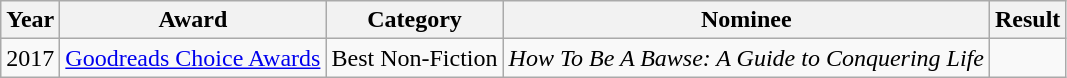<table class="wikitable">
<tr>
<th>Year</th>
<th>Award</th>
<th>Category</th>
<th>Nominee</th>
<th>Result</th>
</tr>
<tr>
<td rowspan="1">2017</td>
<td><a href='#'>Goodreads Choice Awards</a></td>
<td>Best Non-Fiction</td>
<td><em>How To Be A Bawse: A Guide to Conquering Life</em></td>
<td></td>
</tr>
</table>
